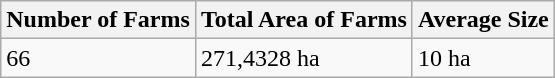<table class="wikitable">
<tr>
<th>Number of Farms</th>
<th>Total Area of Farms</th>
<th>Average Size</th>
</tr>
<tr>
<td>66</td>
<td>271,4328 ha</td>
<td>10 ha</td>
</tr>
</table>
